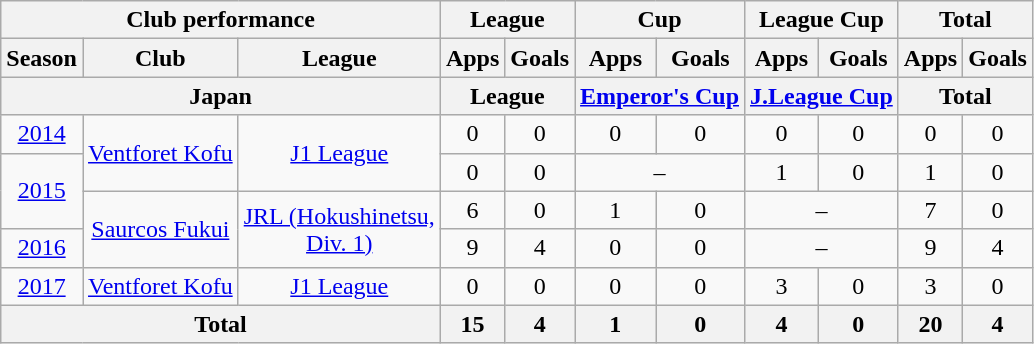<table class="wikitable" style="text-align:center;">
<tr>
<th colspan=3>Club performance</th>
<th colspan=2>League</th>
<th colspan=2>Cup</th>
<th colspan=2>League Cup</th>
<th colspan=2>Total</th>
</tr>
<tr>
<th>Season</th>
<th>Club</th>
<th>League</th>
<th>Apps</th>
<th>Goals</th>
<th>Apps</th>
<th>Goals</th>
<th>Apps</th>
<th>Goals</th>
<th>Apps</th>
<th>Goals</th>
</tr>
<tr>
<th colspan=3>Japan</th>
<th colspan=2>League</th>
<th colspan=2><a href='#'>Emperor's Cup</a></th>
<th colspan=2><a href='#'>J.League Cup</a></th>
<th colspan=2>Total</th>
</tr>
<tr>
<td><a href='#'>2014</a></td>
<td rowspan="2"><a href='#'>Ventforet Kofu</a></td>
<td rowspan="2"><a href='#'>J1 League</a></td>
<td>0</td>
<td>0</td>
<td>0</td>
<td>0</td>
<td>0</td>
<td>0</td>
<td>0</td>
<td>0</td>
</tr>
<tr>
<td rowspan="2"><a href='#'>2015</a></td>
<td>0</td>
<td>0</td>
<td colspan="2">–</td>
<td>1</td>
<td>0</td>
<td>1</td>
<td>0</td>
</tr>
<tr>
<td rowspan="2"><a href='#'>Saurcos Fukui</a></td>
<td rowspan="2"><a href='#'>JRL (Hokushinetsu,<br>Div. 1)</a></td>
<td>6</td>
<td>0</td>
<td>1</td>
<td>0</td>
<td colspan="2">–</td>
<td>7</td>
<td>0</td>
</tr>
<tr>
<td><a href='#'>2016</a></td>
<td>9</td>
<td>4</td>
<td>0</td>
<td>0</td>
<td colspan="2">–</td>
<td>9</td>
<td>4</td>
</tr>
<tr>
<td><a href='#'>2017</a></td>
<td><a href='#'>Ventforet Kofu</a></td>
<td><a href='#'>J1 League</a></td>
<td>0</td>
<td>0</td>
<td>0</td>
<td>0</td>
<td>3</td>
<td>0</td>
<td>3</td>
<td>0</td>
</tr>
<tr>
<th colspan=3>Total</th>
<th>15</th>
<th>4</th>
<th>1</th>
<th>0</th>
<th>4</th>
<th>0</th>
<th>20</th>
<th>4</th>
</tr>
</table>
